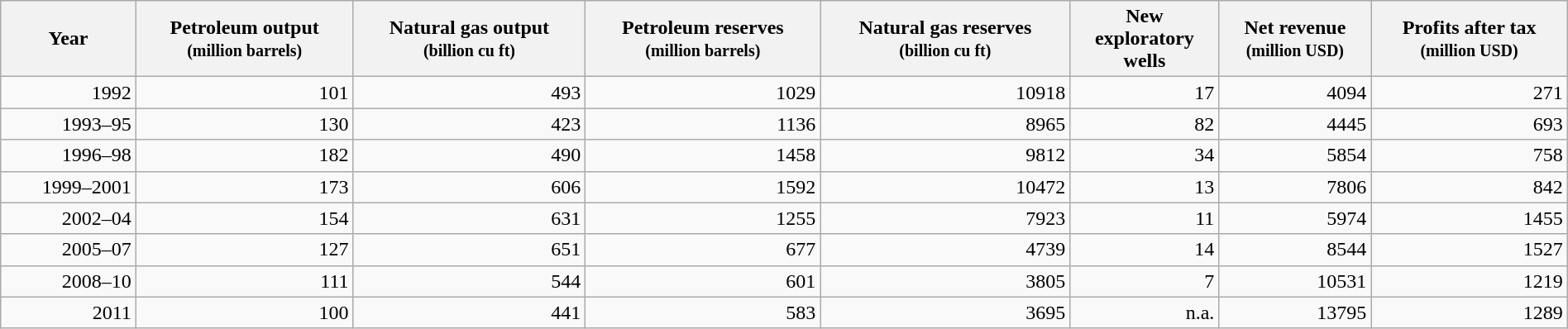<table class="wikitable"  style="text-align:right; width:100%;">
<tr>
<th>Year</th>
<th>Petroleum output<br><small>(million barrels)</small></th>
<th>Natural gas output<br><small>(billion cu ft)</small></th>
<th>Petroleum reserves<br><small>(million barrels)</small></th>
<th>Natural gas reserves<br><small>(billion cu ft)</small></th>
<th>New<br>exploratory<br>wells</th>
<th>Net revenue<br><small>(million USD)</small></th>
<th>Profits after tax<br><small>(million USD)</small></th>
</tr>
<tr>
<td>1992</td>
<td>101</td>
<td>493</td>
<td>1029</td>
<td>10918</td>
<td>17</td>
<td>4094</td>
<td>271</td>
</tr>
<tr>
<td>1993–95</td>
<td>130</td>
<td>423</td>
<td>1136</td>
<td>8965</td>
<td>82</td>
<td>4445</td>
<td>693</td>
</tr>
<tr>
<td>1996–98</td>
<td>182</td>
<td>490</td>
<td>1458</td>
<td>9812</td>
<td>34</td>
<td>5854</td>
<td>758</td>
</tr>
<tr>
<td>1999–2001</td>
<td>173</td>
<td>606</td>
<td>1592</td>
<td>10472</td>
<td>13</td>
<td>7806</td>
<td>842</td>
</tr>
<tr>
<td>2002–04</td>
<td>154</td>
<td>631</td>
<td>1255</td>
<td>7923</td>
<td>11</td>
<td>5974</td>
<td>1455</td>
</tr>
<tr>
<td>2005–07</td>
<td>127</td>
<td>651</td>
<td>677</td>
<td>4739</td>
<td>14</td>
<td>8544</td>
<td>1527</td>
</tr>
<tr>
<td>2008–10</td>
<td>111</td>
<td>544</td>
<td>601</td>
<td>3805</td>
<td>7</td>
<td>10531</td>
<td>1219</td>
</tr>
<tr>
<td>2011</td>
<td>100</td>
<td>441</td>
<td>583</td>
<td>3695</td>
<td>n.a.</td>
<td> 13795</td>
<td> 1289</td>
</tr>
</table>
